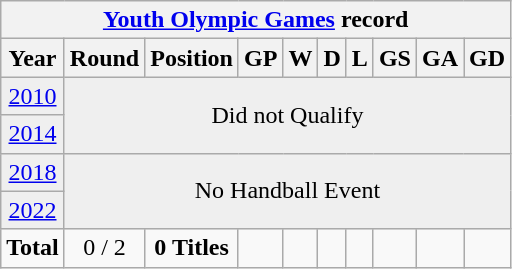<table class="wikitable" style="text-align: center;">
<tr>
<th colspan=10><a href='#'>Youth Olympic Games</a> record</th>
</tr>
<tr>
<th>Year</th>
<th>Round</th>
<th>Position</th>
<th>GP</th>
<th>W</th>
<th>D</th>
<th>L</th>
<th>GS</th>
<th>GA</th>
<th>GD</th>
</tr>
<tr bgcolor="efefef">
<td> <a href='#'>2010</a></td>
<td Colspan=10 rowspan=2>Did not Qualify</td>
</tr>
<tr bgcolor="efefef">
<td> <a href='#'>2014</a></td>
</tr>
<tr bgcolor="efefef">
<td> <a href='#'>2018</a></td>
<td colspan=10 rowspan=2>No Handball Event</td>
</tr>
<tr bgcolor="efefef">
<td> <a href='#'>2022</a></td>
</tr>
<tr>
<td><strong>Total</strong></td>
<td>0 / 2</td>
<td><strong>0 Titles</strong></td>
<td></td>
<td></td>
<td></td>
<td></td>
<td></td>
<td></td>
<td></td>
</tr>
</table>
